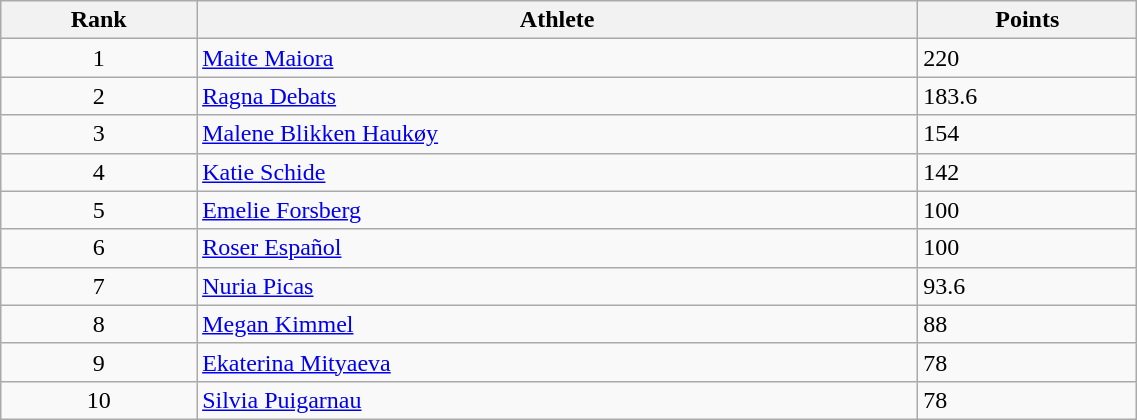<table class="wikitable" width=60% style="font-size:100%; text-align:keft;">
<tr>
<th>Rank</th>
<th>Athlete</th>
<th>Points</th>
</tr>
<tr>
<td align=center>1</td>
<td> <a href='#'>Maite Maiora</a></td>
<td>220</td>
</tr>
<tr>
<td align=center>2</td>
<td> <a href='#'>Ragna Debats</a></td>
<td>183.6</td>
</tr>
<tr>
<td align=center>3</td>
<td> <a href='#'>Malene Blikken Haukøy</a></td>
<td>154</td>
</tr>
<tr>
<td align=center>4</td>
<td> <a href='#'>Katie Schide</a></td>
<td>142</td>
</tr>
<tr>
<td align=center>5</td>
<td> <a href='#'>Emelie Forsberg</a></td>
<td>100</td>
</tr>
<tr>
<td align=center>6</td>
<td> <a href='#'>Roser Español</a></td>
<td>100</td>
</tr>
<tr>
<td align=center>7</td>
<td> <a href='#'>Nuria Picas</a></td>
<td>93.6</td>
</tr>
<tr>
<td align=center>8</td>
<td> <a href='#'>Megan Kimmel</a></td>
<td>88</td>
</tr>
<tr>
<td align=center>9</td>
<td> <a href='#'>Ekaterina Mityaeva</a></td>
<td>78</td>
</tr>
<tr>
<td align=center>10</td>
<td> <a href='#'>Silvia Puigarnau</a></td>
<td>78</td>
</tr>
</table>
